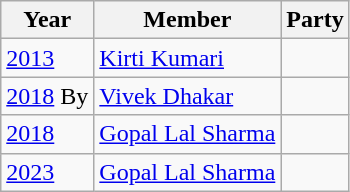<table class="wikitable sortable">
<tr>
<th>Year</th>
<th>Member</th>
<th colspan="2">Party</th>
</tr>
<tr>
<td><a href='#'>2013</a></td>
<td><a href='#'>Kirti Kumari</a></td>
<td></td>
</tr>
<tr>
<td><a href='#'>2018</a> By</td>
<td><a href='#'>Vivek Dhakar</a></td>
<td></td>
</tr>
<tr>
<td><a href='#'>2018</a></td>
<td><a href='#'>Gopal Lal Sharma</a></td>
<td></td>
</tr>
<tr>
<td><a href='#'>2023</a></td>
<td><a href='#'>Gopal Lal Sharma</a></td>
<td></td>
</tr>
</table>
